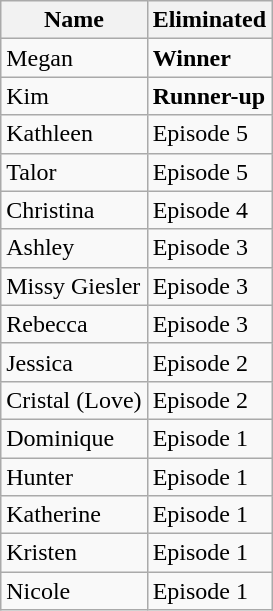<table class="wikitable sortable">
<tr>
<th>Name</th>
<th>Eliminated</th>
</tr>
<tr>
<td>Megan</td>
<td><strong>Winner</strong></td>
</tr>
<tr>
<td>Kim</td>
<td><strong>Runner-up</strong></td>
</tr>
<tr>
<td>Kathleen</td>
<td>Episode 5</td>
</tr>
<tr>
<td>Talor</td>
<td>Episode 5</td>
</tr>
<tr>
<td>Christina</td>
<td>Episode 4</td>
</tr>
<tr>
<td>Ashley</td>
<td>Episode 3</td>
</tr>
<tr>
<td>Missy Giesler</td>
<td>Episode 3</td>
</tr>
<tr>
<td>Rebecca</td>
<td>Episode 3</td>
</tr>
<tr>
<td>Jessica</td>
<td>Episode 2</td>
</tr>
<tr>
<td>Cristal (Love)</td>
<td>Episode 2</td>
</tr>
<tr>
<td>Dominique</td>
<td>Episode 1</td>
</tr>
<tr>
<td>Hunter</td>
<td>Episode 1</td>
</tr>
<tr>
<td>Katherine</td>
<td>Episode 1</td>
</tr>
<tr>
<td>Kristen</td>
<td>Episode 1</td>
</tr>
<tr>
<td>Nicole</td>
<td>Episode 1</td>
</tr>
</table>
